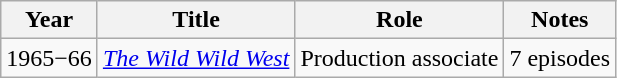<table class="wikitable">
<tr>
<th>Year</th>
<th>Title</th>
<th>Role</th>
<th>Notes</th>
</tr>
<tr>
<td>1965−66</td>
<td><em><a href='#'>The Wild Wild West</a></em></td>
<td>Production associate</td>
<td>7 episodes</td>
</tr>
</table>
